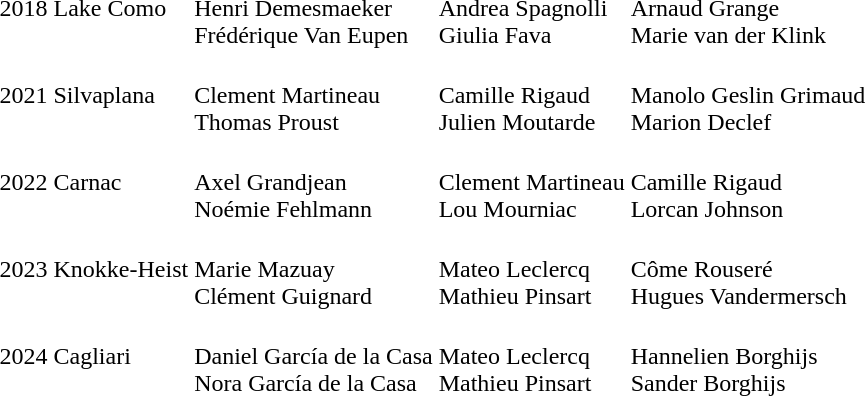<table>
<tr>
<td> 2018 Lake Como</td>
<td><br>Henri Demesmaeker<br>Frédérique Van Eupen</td>
<td><br>Andrea Spagnolli<br>Giulia Fava</td>
<td><br>Arnaud Grange<br>Marie van der Klink</td>
</tr>
<tr>
<td> 2021 Silvaplana </td>
<td><br>Clement Martineau<br>Thomas Proust</td>
<td><br>Camille Rigaud<br>Julien Moutarde</td>
<td><br>Manolo Geslin Grimaud<br>Marion Declef</td>
</tr>
<tr>
<td> 2022 Carnac </td>
<td><br>Axel Grandjean<br>Noémie Fehlmann</td>
<td><br>Clement Martineau<br>Lou Mourniac</td>
<td><br>Camille Rigaud<br>Lorcan Johnson</td>
</tr>
<tr>
<td nowrap> 2023 Knokke-Heist </td>
<td><br>Marie Mazuay<br>Clément Guignard</td>
<td><br>Mateo Leclercq<br>Mathieu Pinsart</td>
<td><br>Côme Rouseré<br>Hugues Vandermersch</td>
</tr>
<tr>
<td nowrap> 2024 Cagliari </td>
<td><br>Daniel García de la Casa<br>Nora García de la Casa</td>
<td><br>Mateo Leclercq<br>Mathieu Pinsart</td>
<td><br>Hannelien Borghijs<br>Sander Borghijs</td>
</tr>
</table>
